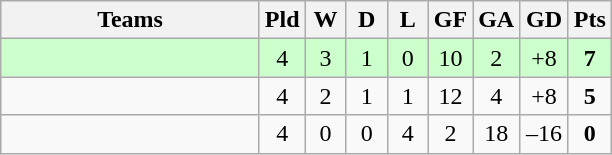<table class="wikitable" style="text-align: center;">
<tr>
<th width=165>Teams</th>
<th width=20>Pld</th>
<th width=20>W</th>
<th width=20>D</th>
<th width=20>L</th>
<th width=20>GF</th>
<th width=20>GA</th>
<th width=25>GD</th>
<th width=20>Pts</th>
</tr>
<tr align=center style="background:#ccffcc;">
<td style="text-align:left;"></td>
<td>4</td>
<td>3</td>
<td>1</td>
<td>0</td>
<td>10</td>
<td>2</td>
<td>+8</td>
<td><strong>7</strong></td>
</tr>
<tr align=center>
<td style="text-align:left;"></td>
<td>4</td>
<td>2</td>
<td>1</td>
<td>1</td>
<td>12</td>
<td>4</td>
<td>+8</td>
<td><strong>5</strong></td>
</tr>
<tr align=center>
<td style="text-align:left;"></td>
<td>4</td>
<td>0</td>
<td>0</td>
<td>4</td>
<td>2</td>
<td>18</td>
<td>–16</td>
<td><strong>0</strong></td>
</tr>
</table>
